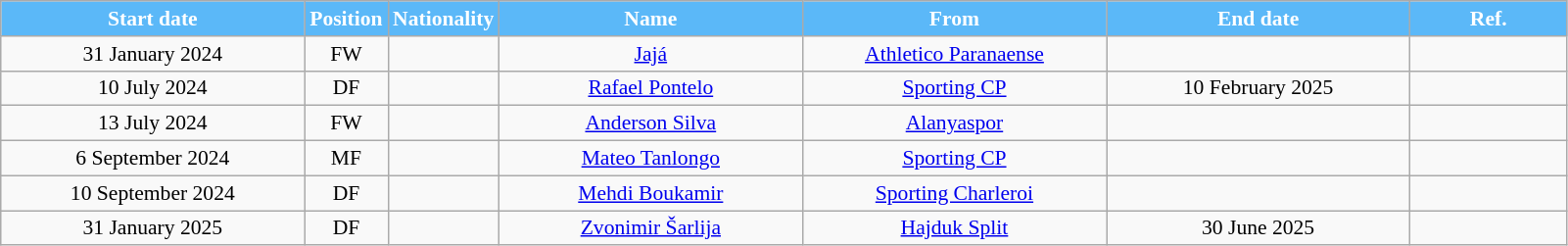<table class="wikitable"  style="text-align:center; font-size:90%; ">
<tr>
<th style="background:#5BB8F8; color:white; width:200px;">Start date</th>
<th style="background:#5BB8F8; color:white; width:50px;">Position</th>
<th style="background:#5BB8F8; color:white; width:50px;">Nationality</th>
<th style="background:#5BB8F8; color:white; width:200px;">Name</th>
<th style="background:#5BB8F8; color:white; width:200px;">From</th>
<th style="background:#5BB8F8; color:white; width:200px;">End date</th>
<th style="background:#5BB8F8; color:white; width:100px;">Ref.</th>
</tr>
<tr>
<td>31 January 2024</td>
<td>FW</td>
<td></td>
<td><a href='#'>Jajá</a></td>
<td><a href='#'>Athletico Paranaense</a></td>
<td></td>
<td></td>
</tr>
<tr>
<td>10 July 2024</td>
<td>DF</td>
<td></td>
<td><a href='#'>Rafael Pontelo</a></td>
<td><a href='#'>Sporting CP</a></td>
<td>10 February 2025</td>
<td></td>
</tr>
<tr>
<td>13 July 2024</td>
<td>FW</td>
<td></td>
<td><a href='#'>Anderson Silva</a></td>
<td><a href='#'>Alanyaspor</a></td>
<td></td>
<td></td>
</tr>
<tr>
<td>6 September 2024</td>
<td>MF</td>
<td></td>
<td><a href='#'>Mateo Tanlongo</a></td>
<td><a href='#'>Sporting CP</a></td>
<td></td>
<td></td>
</tr>
<tr>
<td>10 September 2024</td>
<td>DF</td>
<td></td>
<td><a href='#'>Mehdi Boukamir</a></td>
<td><a href='#'>Sporting Charleroi</a></td>
<td></td>
<td></td>
</tr>
<tr>
<td>31 January 2025</td>
<td>DF</td>
<td></td>
<td><a href='#'>Zvonimir Šarlija</a></td>
<td><a href='#'>Hajduk Split</a></td>
<td>30 June 2025</td>
<td></td>
</tr>
</table>
